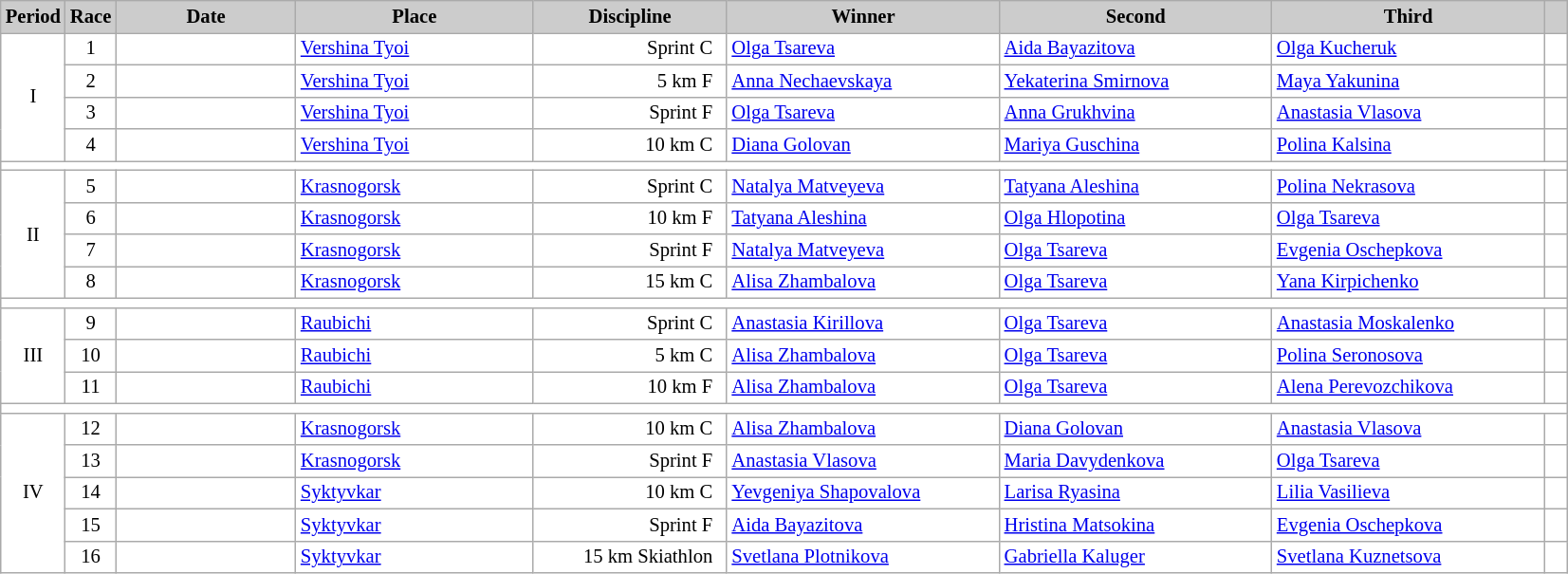<table class="wikitable plainrowheaders" style="background:#fff; font-size:86%; line-height:16px; border:grey solid 1px; border-collapse:collapse;">
<tr style="background:#ccc; text-align:center;">
<th scope="col" style="background:#ccc; width=20 px;">Period</th>
<th scope="col" style="background:#ccc; width=30 px;">Race</th>
<th scope="col" style="background:#ccc; width:120px;">Date</th>
<th scope="col" style="background:#ccc; width:160px;">Place</th>
<th scope="col" style="background:#ccc; width:130px;">Discipline</th>
<th scope="col" style="background:#ccc; width:185px;">Winner</th>
<th scope="col" style="background:#ccc; width:185px;">Second</th>
<th scope="col" style="background:#ccc; width:185px;">Third</th>
<th scope="col" style="background:#ccc; width:10px;"></th>
</tr>
<tr>
<td rowspan=4 align=center>I</td>
<td align=center>1</td>
<td align=right>  </td>
<td> <a href='#'>Vershina Tyoi</a></td>
<td align=right>Sprint C  </td>
<td> <a href='#'>Olga Tsareva</a></td>
<td> <a href='#'>Aida Bayazitova</a></td>
<td> <a href='#'>Olga Kucheruk</a></td>
<td></td>
</tr>
<tr>
<td align=center>2</td>
<td align=right>  </td>
<td> <a href='#'>Vershina Tyoi</a></td>
<td align=right>5 km F  </td>
<td> <a href='#'>Anna Nechaevskaya</a></td>
<td> <a href='#'>Yekaterina Smirnova</a></td>
<td> <a href='#'>Maya Yakunina</a></td>
<td></td>
</tr>
<tr>
<td align=center>3</td>
<td align=right>  </td>
<td> <a href='#'>Vershina Tyoi</a></td>
<td align=right>Sprint F  </td>
<td> <a href='#'>Olga Tsareva</a></td>
<td> <a href='#'>Anna Grukhvina</a></td>
<td> <a href='#'>Anastasia Vlasova</a></td>
<td></td>
</tr>
<tr>
<td align=center>4</td>
<td align=right>  </td>
<td> <a href='#'>Vershina Tyoi</a></td>
<td align=right>10 km C  </td>
<td> <a href='#'>Diana Golovan</a></td>
<td> <a href='#'>Mariya Guschina</a></td>
<td> <a href='#'>Polina Kalsina</a></td>
<td></td>
</tr>
<tr>
<td colspan=9></td>
</tr>
<tr>
<td rowspan=4 align=center>II</td>
<td align=center>5</td>
<td align=right>  </td>
<td> <a href='#'>Krasnogorsk</a></td>
<td align=right>Sprint C  </td>
<td> <a href='#'>Natalya Matveyeva</a></td>
<td> <a href='#'>Tatyana Aleshina</a></td>
<td> <a href='#'>Polina Nekrasova</a></td>
<td></td>
</tr>
<tr>
<td align=center>6</td>
<td align=right>  </td>
<td> <a href='#'>Krasnogorsk</a></td>
<td align=right>10 km F  </td>
<td> <a href='#'>Tatyana Aleshina</a></td>
<td> <a href='#'>Olga Hlopotina</a></td>
<td> <a href='#'>Olga Tsareva</a></td>
<td></td>
</tr>
<tr>
<td align=center>7</td>
<td align=right>  </td>
<td> <a href='#'>Krasnogorsk</a></td>
<td align=right>Sprint F  </td>
<td> <a href='#'>Natalya Matveyeva</a></td>
<td> <a href='#'>Olga Tsareva</a></td>
<td> <a href='#'>Evgenia Oschepkova</a></td>
<td></td>
</tr>
<tr>
<td align=center>8</td>
<td align=right>  </td>
<td> <a href='#'>Krasnogorsk</a></td>
<td align=right>15 km C  </td>
<td> <a href='#'>Alisa Zhambalova</a></td>
<td> <a href='#'>Olga Tsareva</a></td>
<td> <a href='#'>Yana Kirpichenko</a></td>
<td></td>
</tr>
<tr>
<td colspan=9></td>
</tr>
<tr>
<td rowspan=3 align=center>III</td>
<td align=center>9</td>
<td align=right>  </td>
<td> <a href='#'>Raubichi</a></td>
<td align=right>Sprint C  </td>
<td> <a href='#'>Anastasia Kirillova</a></td>
<td> <a href='#'>Olga Tsareva</a></td>
<td> <a href='#'>Anastasia Moskalenko</a></td>
<td></td>
</tr>
<tr>
<td align=center>10</td>
<td align=right>  </td>
<td> <a href='#'>Raubichi</a></td>
<td align=right>5 km C  </td>
<td> <a href='#'>Alisa Zhambalova</a></td>
<td> <a href='#'>Olga Tsareva</a></td>
<td> <a href='#'>Polina Seronosova</a></td>
<td></td>
</tr>
<tr>
<td align=center>11</td>
<td align=right>  </td>
<td> <a href='#'>Raubichi</a></td>
<td align=right>10 km F  </td>
<td> <a href='#'>Alisa Zhambalova</a></td>
<td> <a href='#'>Olga Tsareva</a></td>
<td> <a href='#'>Alena Perevozchikova</a></td>
<td></td>
</tr>
<tr>
<td colspan=9></td>
</tr>
<tr>
<td rowspan=5 align=center>IV</td>
<td align=center>12</td>
<td align=right>  </td>
<td> <a href='#'>Krasnogorsk</a></td>
<td align=right>10 km C  </td>
<td> <a href='#'>Alisa Zhambalova</a></td>
<td> <a href='#'>Diana Golovan</a></td>
<td> <a href='#'>Anastasia Vlasova</a></td>
<td></td>
</tr>
<tr>
<td align=center>13</td>
<td align=right>  </td>
<td> <a href='#'>Krasnogorsk</a></td>
<td align=right>Sprint F  </td>
<td> <a href='#'>Anastasia Vlasova</a></td>
<td> <a href='#'>Maria Davydenkova</a></td>
<td> <a href='#'>Olga Tsareva</a></td>
<td></td>
</tr>
<tr>
<td align=center>14</td>
<td align=right>  </td>
<td> <a href='#'>Syktyvkar</a></td>
<td align=right>10 km C  </td>
<td> <a href='#'>Yevgeniya Shapovalova</a></td>
<td> <a href='#'>Larisa Ryasina</a></td>
<td> <a href='#'>Lilia Vasilieva</a></td>
<td></td>
</tr>
<tr>
<td align=center>15</td>
<td align=right>  </td>
<td> <a href='#'>Syktyvkar</a></td>
<td align=right>Sprint F  </td>
<td> <a href='#'>Aida Bayazitova</a></td>
<td> <a href='#'>Hristina Matsokina</a></td>
<td> <a href='#'>Evgenia Oschepkova</a></td>
<td></td>
</tr>
<tr>
<td align=center>16</td>
<td align=right>  </td>
<td> <a href='#'>Syktyvkar</a></td>
<td align=right>15 km Skiathlon  </td>
<td> <a href='#'>Svetlana Plotnikova</a></td>
<td> <a href='#'>Gabriella Kaluger</a></td>
<td> <a href='#'>Svetlana Kuznetsova</a></td>
<td></td>
</tr>
</table>
